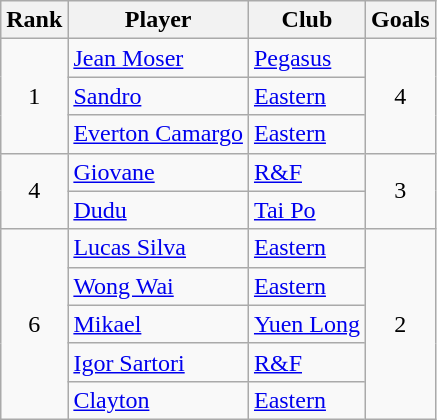<table class="wikitable" style="text-align:center">
<tr>
<th>Rank</th>
<th>Player</th>
<th>Club</th>
<th>Goals</th>
</tr>
<tr>
<td rowspan="3">1</td>
<td align="left"> <a href='#'>Jean Moser</a></td>
<td align="left"><a href='#'>Pegasus</a></td>
<td rowspan="3">4</td>
</tr>
<tr>
<td align="left"> <a href='#'>Sandro</a></td>
<td align="left"><a href='#'>Eastern</a></td>
</tr>
<tr>
<td align="left"> <a href='#'>Everton Camargo</a></td>
<td align="left"><a href='#'>Eastern</a></td>
</tr>
<tr>
<td rowspan="2">4</td>
<td align="left"> <a href='#'>Giovane</a></td>
<td align="left"><a href='#'>R&F</a></td>
<td rowspan="2">3</td>
</tr>
<tr>
<td align="left"> <a href='#'>Dudu</a></td>
<td align="left"><a href='#'>Tai Po</a></td>
</tr>
<tr>
<td rowspan="5">6</td>
<td align="left"> <a href='#'>Lucas Silva</a></td>
<td align="left"><a href='#'>Eastern</a></td>
<td rowspan="5">2</td>
</tr>
<tr>
<td align="left"> <a href='#'>Wong Wai</a></td>
<td align="left"><a href='#'>Eastern</a></td>
</tr>
<tr>
<td align="left"> <a href='#'>Mikael</a></td>
<td align="left"><a href='#'>Yuen Long</a></td>
</tr>
<tr>
<td align="left"> <a href='#'>Igor Sartori</a></td>
<td align="left"><a href='#'>R&F</a></td>
</tr>
<tr>
<td align="left"> <a href='#'>Clayton</a></td>
<td align="left"><a href='#'>Eastern</a></td>
</tr>
</table>
